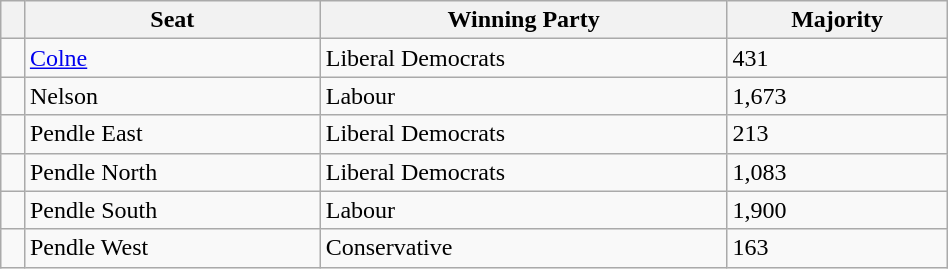<table class="wikitable" style="right; width:50%">
<tr>
<th></th>
<th>Seat</th>
<th>Winning Party</th>
<th>Majority</th>
</tr>
<tr>
<td></td>
<td><a href='#'>Colne</a></td>
<td>Liberal Democrats</td>
<td>431</td>
</tr>
<tr>
<td></td>
<td>Nelson</td>
<td>Labour</td>
<td>1,673</td>
</tr>
<tr>
<td></td>
<td>Pendle East</td>
<td>Liberal Democrats</td>
<td>213</td>
</tr>
<tr>
<td></td>
<td>Pendle North</td>
<td>Liberal Democrats</td>
<td>1,083</td>
</tr>
<tr>
<td></td>
<td>Pendle South</td>
<td>Labour</td>
<td>1,900</td>
</tr>
<tr>
<td></td>
<td>Pendle West</td>
<td>Conservative</td>
<td>163</td>
</tr>
</table>
